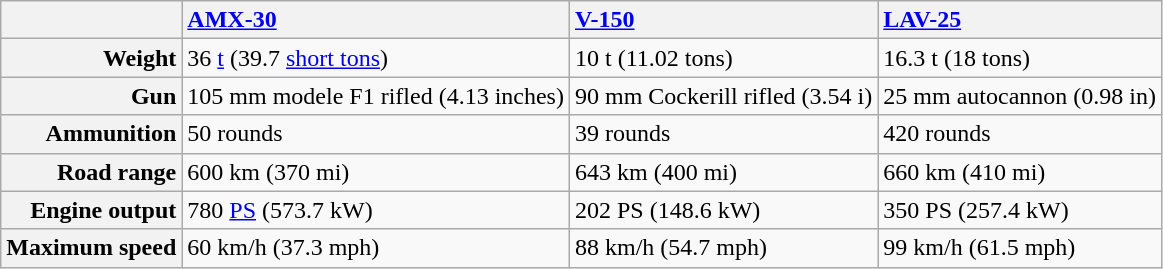<table class="wikitable" style="border-collapse:collapse; text-align:left;" summary="Characteristics of Coalition armored fighting vehicles at Khafji">
<tr style="vertical-align:bottom; border-bottom:1px solid #999;">
<th></th>
<th style="text-align:left;"><a href='#'>AMX-30</a></th>
<th style="text-align:left;"><a href='#'>V-150</a></th>
<th style="text-align:left;"><a href='#'>LAV-25</a></th>
</tr>
<tr>
<th style="text-align:right;">Weight</th>
<td>36 <a href='#'>t</a> (39.7 <a href='#'>short tons</a>)</td>
<td>10 t (11.02 tons)</td>
<td>16.3 t (18 tons)</td>
</tr>
<tr>
<th style="text-align:right;">Gun</th>
<td>105 mm modele F1 rifled (4.13 inches)</td>
<td>90 mm Cockerill rifled (3.54 i)</td>
<td>25 mm autocannon (0.98 in)</td>
</tr>
<tr>
<th style="text-align:right;">Ammunition</th>
<td>50 rounds</td>
<td>39 rounds</td>
<td>420 rounds</td>
</tr>
<tr>
<th style="text-align:right;">Road range</th>
<td>600 km (370 mi)</td>
<td>643 km (400 mi)</td>
<td>660 km (410 mi)</td>
</tr>
<tr>
<th style="text-align:right;">Engine output</th>
<td>780 <a href='#'>PS</a> (573.7 kW)</td>
<td>202 PS (148.6 kW)</td>
<td>350 PS (257.4 kW)</td>
</tr>
<tr>
<th style="text-align:right;">Maximum speed</th>
<td>60 km/h (37.3 mph)</td>
<td>88 km/h (54.7 mph)</td>
<td>99 km/h (61.5 mph)</td>
</tr>
</table>
